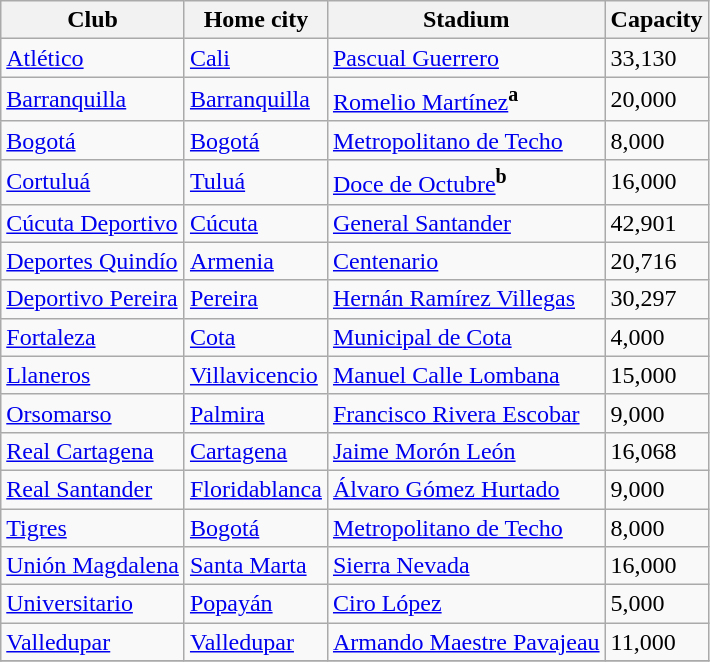<table class="wikitable sortable">
<tr>
<th>Club</th>
<th>Home city</th>
<th>Stadium</th>
<th>Capacity</th>
</tr>
<tr>
<td><a href='#'>Atlético</a></td>
<td><a href='#'>Cali</a></td>
<td><a href='#'>Pascual Guerrero</a></td>
<td>33,130</td>
</tr>
<tr>
<td><a href='#'>Barranquilla</a></td>
<td><a href='#'>Barranquilla</a></td>
<td><a href='#'>Romelio Martínez</a><sup><strong>a</strong></sup></td>
<td>20,000</td>
</tr>
<tr>
<td><a href='#'>Bogotá</a></td>
<td><a href='#'>Bogotá</a></td>
<td><a href='#'>Metropolitano de Techo</a></td>
<td>8,000</td>
</tr>
<tr>
<td><a href='#'>Cortuluá</a></td>
<td><a href='#'>Tuluá</a></td>
<td><a href='#'>Doce de Octubre</a><sup><strong>b</strong></sup></td>
<td>16,000</td>
</tr>
<tr>
<td><a href='#'>Cúcuta Deportivo</a></td>
<td><a href='#'>Cúcuta</a></td>
<td><a href='#'>General Santander</a></td>
<td>42,901</td>
</tr>
<tr>
<td><a href='#'>Deportes Quindío</a></td>
<td><a href='#'>Armenia</a></td>
<td><a href='#'>Centenario</a></td>
<td>20,716</td>
</tr>
<tr>
<td><a href='#'>Deportivo Pereira</a></td>
<td><a href='#'>Pereira</a></td>
<td><a href='#'>Hernán Ramírez Villegas</a></td>
<td>30,297</td>
</tr>
<tr>
<td><a href='#'>Fortaleza</a></td>
<td><a href='#'>Cota</a></td>
<td><a href='#'>Municipal de Cota</a></td>
<td>4,000</td>
</tr>
<tr>
<td><a href='#'>Llaneros</a></td>
<td><a href='#'>Villavicencio</a></td>
<td><a href='#'>Manuel Calle Lombana</a></td>
<td>15,000</td>
</tr>
<tr>
<td><a href='#'>Orsomarso</a></td>
<td><a href='#'>Palmira</a></td>
<td><a href='#'>Francisco Rivera Escobar</a></td>
<td>9,000</td>
</tr>
<tr>
<td><a href='#'>Real Cartagena</a></td>
<td><a href='#'>Cartagena</a></td>
<td><a href='#'>Jaime Morón León</a></td>
<td>16,068</td>
</tr>
<tr>
<td><a href='#'>Real Santander</a></td>
<td><a href='#'>Floridablanca</a></td>
<td><a href='#'>Álvaro Gómez Hurtado</a></td>
<td>9,000</td>
</tr>
<tr>
<td><a href='#'>Tigres</a></td>
<td><a href='#'>Bogotá</a></td>
<td><a href='#'>Metropolitano de Techo</a></td>
<td>8,000</td>
</tr>
<tr>
<td><a href='#'>Unión Magdalena</a></td>
<td><a href='#'>Santa Marta</a></td>
<td><a href='#'>Sierra Nevada</a></td>
<td>16,000</td>
</tr>
<tr>
<td><a href='#'>Universitario</a></td>
<td><a href='#'>Popayán</a></td>
<td><a href='#'>Ciro López</a></td>
<td>5,000</td>
</tr>
<tr>
<td><a href='#'>Valledupar</a></td>
<td><a href='#'>Valledupar</a></td>
<td><a href='#'>Armando Maestre Pavajeau</a></td>
<td>11,000</td>
</tr>
<tr>
</tr>
</table>
